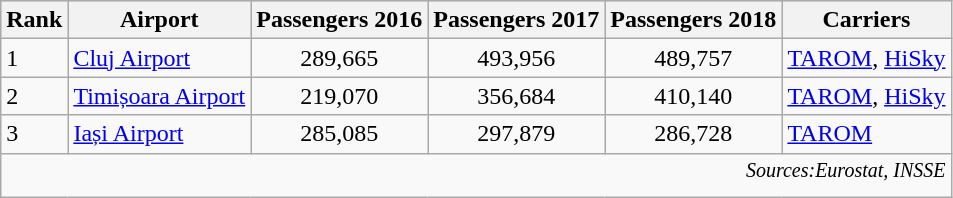<table class="wikitable sortable" style="font-size: 100 %" width= align=>
<tr style="background:lightgrey;">
<th>Rank</th>
<th>Airport</th>
<th>Passengers 2016</th>
<th>Passengers 2017</th>
<th>Passengers 2018</th>
<th>Carriers</th>
</tr>
<tr>
<td>1</td>
<td><a href='#'>Cluj Airport</a></td>
<td style="text-align:center;">289,665</td>
<td style="text-align:center;">493,956</td>
<td style="text-align:center;">489,757</td>
<td><a href='#'>TAROM</a>, <a href='#'>HiSky</a></td>
</tr>
<tr>
<td>2</td>
<td><a href='#'>Timișoara Airport</a></td>
<td style="text-align:center;">219,070</td>
<td style="text-align:center;">356,684</td>
<td style="text-align:center;">410,140</td>
<td><a href='#'>TAROM</a>, <a href='#'>HiSky</a></td>
</tr>
<tr>
<td>3</td>
<td><a href='#'>Iași Airport</a></td>
<td style="text-align:center;">285,085</td>
<td style="text-align:center;">297,879</td>
<td style="text-align:center;">286,728</td>
<td><a href='#'>TAROM</a></td>
</tr>
<tr>
<td colspan="9" style="text-align:right;"><sup><em>Sources:Eurostat, INSSE</em></sup></td>
</tr>
</table>
